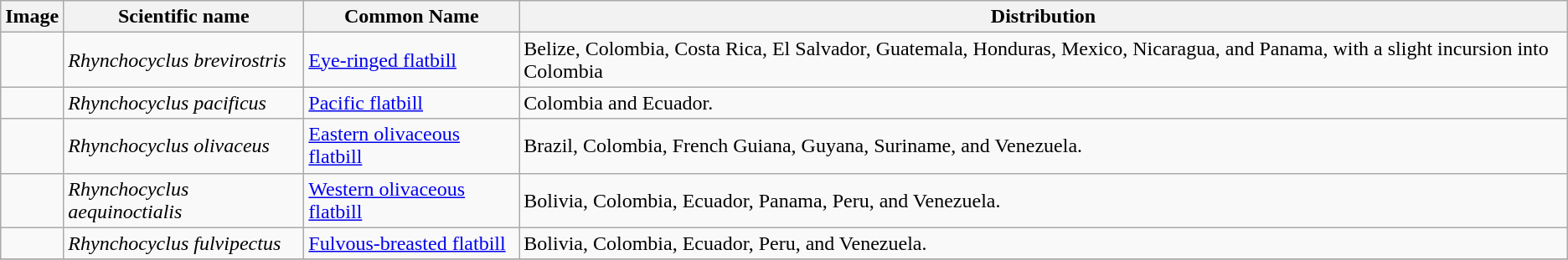<table class="wikitable">
<tr>
<th>Image</th>
<th>Scientific name</th>
<th>Common Name</th>
<th>Distribution</th>
</tr>
<tr>
<td></td>
<td><em>Rhynchocyclus brevirostris</em></td>
<td><a href='#'>Eye-ringed flatbill</a></td>
<td>Belize, Colombia, Costa Rica, El Salvador, Guatemala, Honduras, Mexico, Nicaragua, and Panama, with a slight incursion into Colombia</td>
</tr>
<tr>
<td></td>
<td><em>Rhynchocyclus pacificus</em></td>
<td><a href='#'>Pacific flatbill</a></td>
<td>Colombia and Ecuador.</td>
</tr>
<tr>
<td></td>
<td><em>Rhynchocyclus olivaceus</em></td>
<td><a href='#'>Eastern olivaceous flatbill</a></td>
<td>Brazil, Colombia, French Guiana, Guyana, Suriname, and Venezuela.</td>
</tr>
<tr>
<td></td>
<td><em>Rhynchocyclus aequinoctialis</em></td>
<td><a href='#'>Western olivaceous flatbill</a></td>
<td>Bolivia, Colombia, Ecuador,  Panama, Peru, and Venezuela.</td>
</tr>
<tr>
<td></td>
<td><em>Rhynchocyclus fulvipectus</em></td>
<td><a href='#'>Fulvous-breasted flatbill</a></td>
<td>Bolivia, Colombia, Ecuador, Peru, and Venezuela.</td>
</tr>
<tr>
</tr>
</table>
